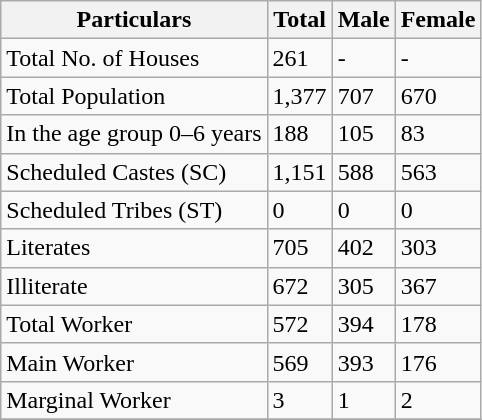<table class="wikitable sortable">
<tr>
<th>Particulars</th>
<th>Total</th>
<th>Male</th>
<th>Female</th>
</tr>
<tr>
<td>Total No. of Houses</td>
<td>261</td>
<td>-</td>
<td>-</td>
</tr>
<tr>
<td>Total Population</td>
<td>1,377</td>
<td>707</td>
<td>670</td>
</tr>
<tr>
<td>In the age group 0–6 years</td>
<td>188</td>
<td>105</td>
<td>83</td>
</tr>
<tr>
<td>Scheduled Castes (SC)</td>
<td>1,151</td>
<td>588</td>
<td>563</td>
</tr>
<tr>
<td>Scheduled Tribes (ST)</td>
<td>0</td>
<td>0</td>
<td>0</td>
</tr>
<tr>
<td>Literates</td>
<td>705</td>
<td>402</td>
<td>303</td>
</tr>
<tr>
<td>Illiterate</td>
<td>672</td>
<td>305</td>
<td>367</td>
</tr>
<tr>
<td>Total Worker</td>
<td>572</td>
<td>394</td>
<td>178</td>
</tr>
<tr>
<td>Main Worker</td>
<td>569</td>
<td>393</td>
<td>176</td>
</tr>
<tr>
<td>Marginal Worker</td>
<td>3</td>
<td>1</td>
<td>2</td>
</tr>
<tr>
</tr>
</table>
